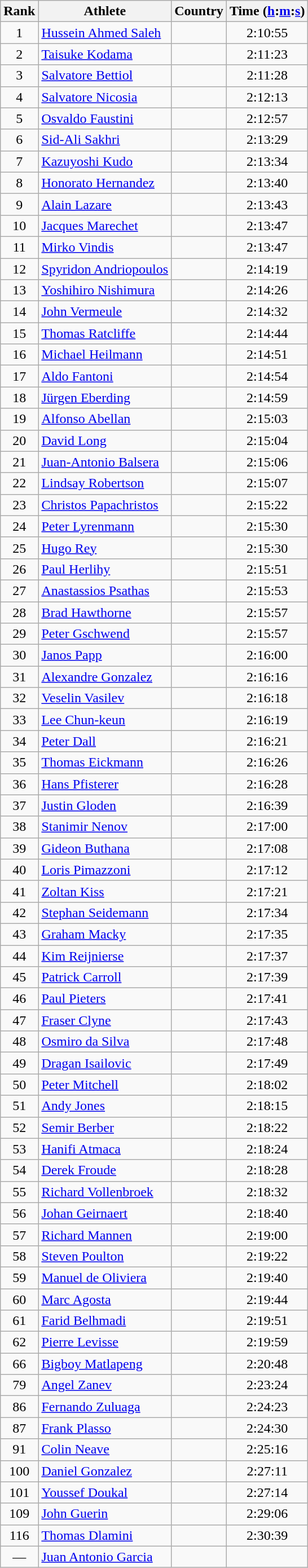<table class="wikitable sortable" style="text-align:center;">
<tr>
<th>Rank</th>
<th>Athlete</th>
<th>Country</th>
<th>Time (<a href='#'>h</a>:<a href='#'>m</a>:<a href='#'>s</a>)</th>
</tr>
<tr>
<td>1</td>
<td align=left><a href='#'>Hussein Ahmed Saleh</a></td>
<td align=left></td>
<td>2:10:55</td>
</tr>
<tr>
<td>2</td>
<td align=left><a href='#'>Taisuke Kodama</a></td>
<td align=left></td>
<td>2:11:23</td>
</tr>
<tr>
<td>3</td>
<td align=left><a href='#'>Salvatore Bettiol</a></td>
<td align=left></td>
<td>2:11:28</td>
</tr>
<tr>
<td>4</td>
<td align=left><a href='#'>Salvatore Nicosia</a></td>
<td align=left></td>
<td>2:12:13</td>
</tr>
<tr>
<td>5</td>
<td align=left><a href='#'>Osvaldo Faustini</a></td>
<td align=left></td>
<td>2:12:57</td>
</tr>
<tr>
<td>6</td>
<td align=left><a href='#'>Sid-Ali Sakhri</a></td>
<td align=left></td>
<td>2:13:29</td>
</tr>
<tr>
<td>7</td>
<td align=left><a href='#'>Kazuyoshi Kudo</a></td>
<td align=left></td>
<td>2:13:34</td>
</tr>
<tr>
<td>8</td>
<td align=left><a href='#'>Honorato Hernandez</a></td>
<td align=left></td>
<td>2:13:40</td>
</tr>
<tr>
<td>9</td>
<td align=left><a href='#'>Alain Lazare</a></td>
<td align=left></td>
<td>2:13:43</td>
</tr>
<tr>
<td>10</td>
<td align=left><a href='#'>Jacques Marechet</a></td>
<td align=left></td>
<td>2:13:47</td>
</tr>
<tr>
<td>11</td>
<td align=left><a href='#'>Mirko Vindis</a></td>
<td align=left></td>
<td>2:13:47</td>
</tr>
<tr>
<td>12</td>
<td align=left><a href='#'>Spyridon Andriopoulos</a></td>
<td align=left></td>
<td>2:14:19</td>
</tr>
<tr>
<td>13</td>
<td align=left><a href='#'>Yoshihiro Nishimura</a></td>
<td align=left></td>
<td>2:14:26</td>
</tr>
<tr>
<td>14</td>
<td align=left><a href='#'>John Vermeule</a></td>
<td align=left></td>
<td>2:14:32</td>
</tr>
<tr>
<td>15</td>
<td align=left><a href='#'>Thomas Ratcliffe</a></td>
<td align=left></td>
<td>2:14:44</td>
</tr>
<tr>
<td>16</td>
<td align=left><a href='#'>Michael Heilmann</a></td>
<td align=left></td>
<td>2:14:51</td>
</tr>
<tr>
<td>17</td>
<td align=left><a href='#'>Aldo Fantoni</a></td>
<td align=left></td>
<td>2:14:54</td>
</tr>
<tr>
<td>18</td>
<td align=left><a href='#'>Jürgen Eberding</a></td>
<td align=left></td>
<td>2:14:59</td>
</tr>
<tr>
<td>19</td>
<td align=left><a href='#'>Alfonso Abellan</a></td>
<td align=left></td>
<td>2:15:03</td>
</tr>
<tr>
<td>20</td>
<td align=left><a href='#'>David Long</a></td>
<td align=left></td>
<td>2:15:04</td>
</tr>
<tr>
<td>21</td>
<td align=left><a href='#'>Juan-Antonio Balsera</a></td>
<td align=left></td>
<td>2:15:06</td>
</tr>
<tr>
<td>22</td>
<td align=left><a href='#'>Lindsay Robertson</a></td>
<td align=left></td>
<td>2:15:07</td>
</tr>
<tr>
<td>23</td>
<td align=left><a href='#'>Christos Papachristos</a></td>
<td align=left></td>
<td>2:15:22</td>
</tr>
<tr>
<td>24</td>
<td align=left><a href='#'>Peter Lyrenmann</a></td>
<td align=left></td>
<td>2:15:30</td>
</tr>
<tr>
<td>25</td>
<td align=left><a href='#'>Hugo Rey</a></td>
<td align=left></td>
<td>2:15:30</td>
</tr>
<tr>
<td>26</td>
<td align=left><a href='#'>Paul Herlihy</a></td>
<td align=left></td>
<td>2:15:51</td>
</tr>
<tr>
<td>27</td>
<td align=left><a href='#'>Anastassios Psathas</a></td>
<td align=left></td>
<td>2:15:53</td>
</tr>
<tr>
<td>28</td>
<td align=left><a href='#'>Brad Hawthorne</a></td>
<td align=left></td>
<td>2:15:57</td>
</tr>
<tr>
<td>29</td>
<td align=left><a href='#'>Peter Gschwend</a></td>
<td align=left></td>
<td>2:15:57</td>
</tr>
<tr>
<td>30</td>
<td align=left><a href='#'>Janos Papp</a></td>
<td align=left></td>
<td>2:16:00</td>
</tr>
<tr>
<td>31</td>
<td align=left><a href='#'>Alexandre Gonzalez</a></td>
<td align=left></td>
<td>2:16:16</td>
</tr>
<tr>
<td>32</td>
<td align=left><a href='#'>Veselin Vasilev</a></td>
<td align=left></td>
<td>2:16:18</td>
</tr>
<tr>
<td>33</td>
<td align=left><a href='#'>Lee Chun-keun</a></td>
<td align=left></td>
<td>2:16:19</td>
</tr>
<tr>
<td>34</td>
<td align=left><a href='#'>Peter Dall</a></td>
<td align=left></td>
<td>2:16:21</td>
</tr>
<tr>
<td>35</td>
<td align=left><a href='#'>Thomas Eickmann</a></td>
<td align=left></td>
<td>2:16:26</td>
</tr>
<tr>
<td>36</td>
<td align=left><a href='#'>Hans Pfisterer</a></td>
<td align=left></td>
<td>2:16:28</td>
</tr>
<tr>
<td>37</td>
<td align=left><a href='#'>Justin Gloden</a></td>
<td align=left></td>
<td>2:16:39</td>
</tr>
<tr>
<td>38</td>
<td align=left><a href='#'>Stanimir Nenov</a></td>
<td align=left></td>
<td>2:17:00</td>
</tr>
<tr>
<td>39</td>
<td align=left><a href='#'>Gideon Buthana</a></td>
<td align=left></td>
<td>2:17:08</td>
</tr>
<tr>
<td>40</td>
<td align=left><a href='#'>Loris Pimazzoni</a></td>
<td align=left></td>
<td>2:17:12</td>
</tr>
<tr>
<td>41</td>
<td align=left><a href='#'>Zoltan Kiss</a></td>
<td align=left></td>
<td>2:17:21</td>
</tr>
<tr>
<td>42</td>
<td align=left><a href='#'>Stephan Seidemann</a></td>
<td align=left></td>
<td>2:17:34</td>
</tr>
<tr>
<td>43</td>
<td align=left><a href='#'>Graham Macky</a></td>
<td align=left></td>
<td>2:17:35</td>
</tr>
<tr>
<td>44</td>
<td align=left><a href='#'>Kim Reijnierse</a></td>
<td align=left></td>
<td>2:17:37</td>
</tr>
<tr>
<td>45</td>
<td align=left><a href='#'>Patrick Carroll</a></td>
<td align=left></td>
<td>2:17:39</td>
</tr>
<tr>
<td>46</td>
<td align=left><a href='#'>Paul Pieters</a></td>
<td align=left></td>
<td>2:17:41</td>
</tr>
<tr>
<td>47</td>
<td align=left><a href='#'>Fraser Clyne</a></td>
<td align=left></td>
<td>2:17:43</td>
</tr>
<tr>
<td>48</td>
<td align=left><a href='#'>Osmiro da Silva</a></td>
<td align=left></td>
<td>2:17:48</td>
</tr>
<tr>
<td>49</td>
<td align=left><a href='#'>Dragan Isailovic</a></td>
<td align=left></td>
<td>2:17:49</td>
</tr>
<tr>
<td>50</td>
<td align=left><a href='#'>Peter Mitchell</a></td>
<td align=left></td>
<td>2:18:02</td>
</tr>
<tr>
<td>51</td>
<td align=left><a href='#'>Andy Jones</a></td>
<td align=left></td>
<td>2:18:15</td>
</tr>
<tr>
<td>52</td>
<td align=left><a href='#'>Semir Berber</a></td>
<td align=left></td>
<td>2:18:22</td>
</tr>
<tr>
<td>53</td>
<td align=left><a href='#'>Hanifi Atmaca</a></td>
<td align=left></td>
<td>2:18:24</td>
</tr>
<tr>
<td>54</td>
<td align=left><a href='#'>Derek Froude</a></td>
<td align=left></td>
<td>2:18:28</td>
</tr>
<tr>
<td>55</td>
<td align=left><a href='#'>Richard Vollenbroek</a></td>
<td align=left></td>
<td>2:18:32</td>
</tr>
<tr>
<td>56</td>
<td align=left><a href='#'>Johan Geirnaert</a></td>
<td align=left></td>
<td>2:18:40</td>
</tr>
<tr>
<td>57</td>
<td align=left><a href='#'>Richard Mannen</a></td>
<td align=left></td>
<td>2:19:00</td>
</tr>
<tr>
<td>58</td>
<td align=left><a href='#'>Steven Poulton</a></td>
<td align=left></td>
<td>2:19:22</td>
</tr>
<tr>
<td>59</td>
<td align=left><a href='#'>Manuel de Oliviera</a></td>
<td align=left></td>
<td>2:19:40</td>
</tr>
<tr>
<td>60</td>
<td align=left><a href='#'>Marc Agosta</a></td>
<td align=left></td>
<td>2:19:44</td>
</tr>
<tr>
<td>61</td>
<td align=left><a href='#'>Farid Belhmadi</a></td>
<td align=left></td>
<td>2:19:51</td>
</tr>
<tr>
<td>62</td>
<td align=left><a href='#'>Pierre Levisse</a></td>
<td align=left></td>
<td>2:19:59</td>
</tr>
<tr>
<td>66</td>
<td align=left><a href='#'>Bigboy Matlapeng</a></td>
<td align=left></td>
<td>2:20:48</td>
</tr>
<tr>
<td>79</td>
<td align=left><a href='#'>Angel Zanev</a></td>
<td align=left></td>
<td>2:23:24</td>
</tr>
<tr>
<td>86</td>
<td align=left><a href='#'>Fernando Zuluaga</a></td>
<td align=left></td>
<td>2:24:23</td>
</tr>
<tr>
<td>87</td>
<td align=left><a href='#'>Frank Plasso</a></td>
<td align=left></td>
<td>2:24:30</td>
</tr>
<tr>
<td>91</td>
<td align=left><a href='#'>Colin Neave</a></td>
<td align=left></td>
<td>2:25:16</td>
</tr>
<tr>
<td>100</td>
<td align=left><a href='#'>Daniel Gonzalez</a></td>
<td align=left></td>
<td>2:27:11</td>
</tr>
<tr>
<td>101</td>
<td align=left><a href='#'>Youssef Doukal</a></td>
<td align=left></td>
<td>2:27:14</td>
</tr>
<tr>
<td>109</td>
<td align=left><a href='#'>John Guerin</a></td>
<td align=left></td>
<td>2:29:06</td>
</tr>
<tr>
<td>116</td>
<td align=left><a href='#'>Thomas Dlamini</a></td>
<td align=left></td>
<td>2:30:39</td>
</tr>
<tr>
<td>—</td>
<td align=left><a href='#'>Juan Antonio Garcia</a></td>
<td align=left></td>
<td></td>
</tr>
</table>
